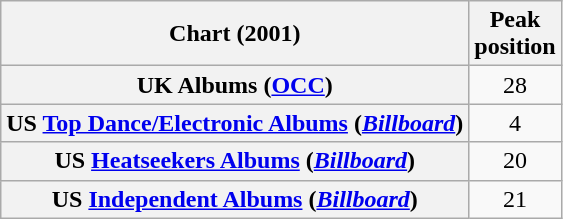<table class="wikitable plainrowheaders sortable" style="text-align:center;" border="1">
<tr>
<th scope="col">Chart (2001)</th>
<th scope="col">Peak<br>position</th>
</tr>
<tr>
<th scope="row">UK Albums (<a href='#'>OCC</a>)</th>
<td>28</td>
</tr>
<tr>
<th scope="row">US <a href='#'>Top Dance/Electronic Albums</a> (<em><a href='#'>Billboard</a></em>)</th>
<td>4</td>
</tr>
<tr>
<th scope="row">US <a href='#'>Heatseekers Albums</a> (<em><a href='#'>Billboard</a></em>)</th>
<td>20</td>
</tr>
<tr>
<th scope="row">US <a href='#'>Independent Albums</a> (<em><a href='#'>Billboard</a></em>)</th>
<td>21</td>
</tr>
</table>
